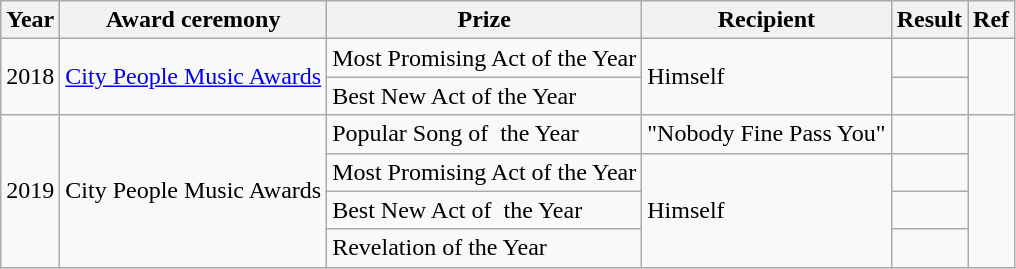<table class="wikitable">
<tr>
<th>Year</th>
<th>Award ceremony</th>
<th>Prize</th>
<th>Recipient</th>
<th>Result</th>
<th>Ref</th>
</tr>
<tr>
<td rowspan="2">2018</td>
<td rowspan="2"><a href='#'>City People Music Awards</a></td>
<td>Most Promising Act of the Year</td>
<td rowspan="2">Himself</td>
<td></td>
<td rowspan="2"></td>
</tr>
<tr>
<td>Best New Act of  the Year</td>
<td></td>
</tr>
<tr>
<td rowspan="4">2019</td>
<td rowspan="4">City People Music Awards</td>
<td>Popular Song of  the Year</td>
<td>"Nobody Fine Pass You"</td>
<td></td>
<td rowspan="4"></td>
</tr>
<tr>
<td>Most Promising Act of the Year</td>
<td rowspan="3">Himself</td>
<td></td>
</tr>
<tr>
<td>Best New Act of  the Year</td>
<td></td>
</tr>
<tr>
<td>Revelation of the Year</td>
<td></td>
</tr>
</table>
